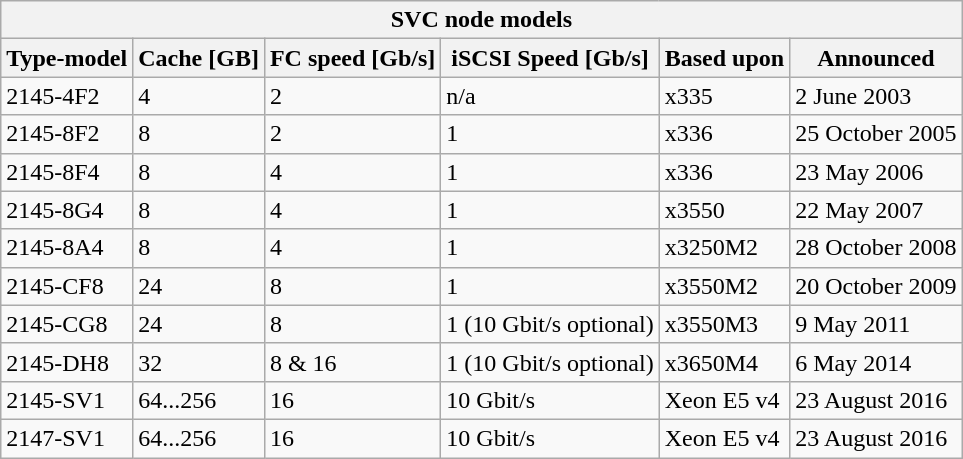<table class="wikitable">
<tr>
<th colspan="6">SVC node models</th>
</tr>
<tr>
<th>Type-model</th>
<th>Cache [GB]</th>
<th>FC speed [Gb/s]</th>
<th>iSCSI Speed [Gb/s]</th>
<th>Based upon</th>
<th>Announced</th>
</tr>
<tr>
<td>2145-4F2</td>
<td>4</td>
<td>2</td>
<td>n/a</td>
<td>x335</td>
<td>2 June 2003</td>
</tr>
<tr>
<td>2145-8F2</td>
<td>8</td>
<td>2</td>
<td>1</td>
<td>x336</td>
<td>25 October 2005</td>
</tr>
<tr>
<td>2145-8F4</td>
<td>8</td>
<td>4</td>
<td>1</td>
<td>x336</td>
<td>23 May 2006</td>
</tr>
<tr>
<td>2145-8G4</td>
<td>8</td>
<td>4</td>
<td>1</td>
<td>x3550</td>
<td>22 May 2007</td>
</tr>
<tr>
<td>2145-8A4</td>
<td>8</td>
<td>4</td>
<td>1</td>
<td>x3250M2</td>
<td>28 October 2008</td>
</tr>
<tr>
<td>2145-CF8</td>
<td>24</td>
<td>8</td>
<td>1</td>
<td>x3550M2</td>
<td>20 October 2009</td>
</tr>
<tr>
<td>2145-CG8</td>
<td>24</td>
<td>8</td>
<td>1 (10 Gbit/s optional)</td>
<td>x3550M3</td>
<td>9 May 2011</td>
</tr>
<tr>
<td>2145-DH8</td>
<td>32</td>
<td>8 & 16</td>
<td>1 (10 Gbit/s optional)</td>
<td>x3650M4</td>
<td>6 May 2014</td>
</tr>
<tr>
<td>2145-SV1</td>
<td>64...256</td>
<td>16</td>
<td>10 Gbit/s</td>
<td>Xeon E5 v4</td>
<td>23 August 2016</td>
</tr>
<tr>
<td>2147-SV1</td>
<td>64...256</td>
<td>16</td>
<td>10 Gbit/s</td>
<td>Xeon E5 v4</td>
<td>23 August 2016</td>
</tr>
</table>
